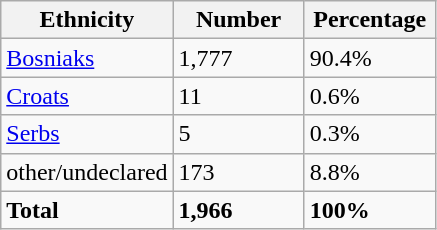<table class="wikitable">
<tr>
<th width="100px">Ethnicity</th>
<th width="80px">Number</th>
<th width="80px">Percentage</th>
</tr>
<tr>
<td><a href='#'>Bosniaks</a></td>
<td>1,777</td>
<td>90.4%</td>
</tr>
<tr>
<td><a href='#'>Croats</a></td>
<td>11</td>
<td>0.6%</td>
</tr>
<tr>
<td><a href='#'>Serbs</a></td>
<td>5</td>
<td>0.3%</td>
</tr>
<tr>
<td>other/undeclared</td>
<td>173</td>
<td>8.8%</td>
</tr>
<tr>
<td><strong>Total</strong></td>
<td><strong>1,966</strong></td>
<td><strong>100%</strong></td>
</tr>
</table>
